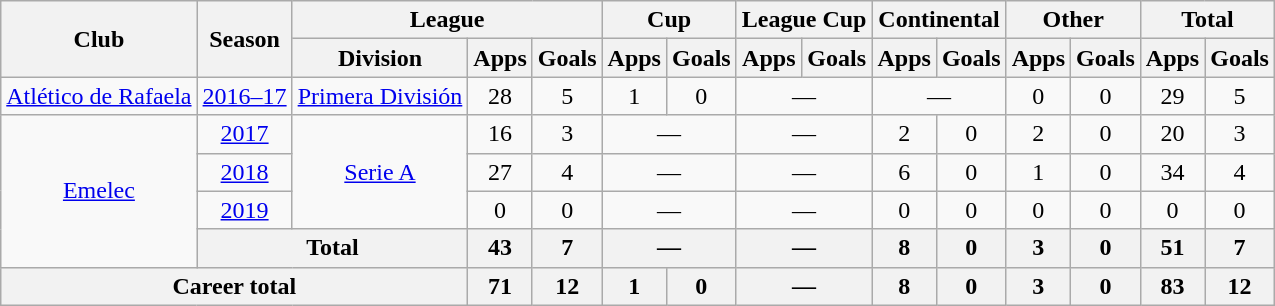<table class="wikitable" style="text-align:center">
<tr>
<th rowspan="2">Club</th>
<th rowspan="2">Season</th>
<th colspan="3">League</th>
<th colspan="2">Cup</th>
<th colspan="2">League Cup</th>
<th colspan="2">Continental</th>
<th colspan="2">Other</th>
<th colspan="2">Total</th>
</tr>
<tr>
<th>Division</th>
<th>Apps</th>
<th>Goals</th>
<th>Apps</th>
<th>Goals</th>
<th>Apps</th>
<th>Goals</th>
<th>Apps</th>
<th>Goals</th>
<th>Apps</th>
<th>Goals</th>
<th>Apps</th>
<th>Goals</th>
</tr>
<tr>
<td rowspan="1"><a href='#'>Atlético de Rafaela</a></td>
<td><a href='#'>2016–17</a></td>
<td rowspan="1"><a href='#'>Primera División</a></td>
<td>28</td>
<td>5</td>
<td>1</td>
<td>0</td>
<td colspan="2">—</td>
<td colspan="2">—</td>
<td>0</td>
<td>0</td>
<td>29</td>
<td>5</td>
</tr>
<tr>
<td rowspan="4"><a href='#'>Emelec</a></td>
<td><a href='#'>2017</a></td>
<td rowspan="3"><a href='#'>Serie A</a></td>
<td>16</td>
<td>3</td>
<td colspan="2">—</td>
<td colspan="2">—</td>
<td>2</td>
<td>0</td>
<td>2</td>
<td>0</td>
<td>20</td>
<td>3</td>
</tr>
<tr>
<td><a href='#'>2018</a></td>
<td>27</td>
<td>4</td>
<td colspan="2">—</td>
<td colspan="2">—</td>
<td>6</td>
<td>0</td>
<td>1</td>
<td>0</td>
<td>34</td>
<td>4</td>
</tr>
<tr>
<td><a href='#'>2019</a></td>
<td>0</td>
<td>0</td>
<td colspan="2">—</td>
<td colspan="2">—</td>
<td>0</td>
<td>0</td>
<td>0</td>
<td>0</td>
<td>0</td>
<td>0</td>
</tr>
<tr>
<th colspan="2">Total</th>
<th>43</th>
<th>7</th>
<th colspan="2">—</th>
<th colspan="2">—</th>
<th>8</th>
<th>0</th>
<th>3</th>
<th>0</th>
<th>51</th>
<th>7</th>
</tr>
<tr>
<th colspan="3">Career total</th>
<th>71</th>
<th>12</th>
<th>1</th>
<th>0</th>
<th colspan="2">—</th>
<th>8</th>
<th>0</th>
<th>3</th>
<th>0</th>
<th>83</th>
<th>12</th>
</tr>
</table>
